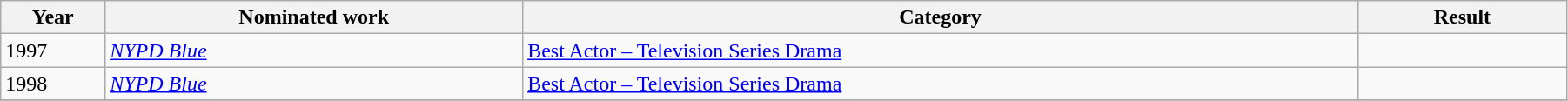<table width="95%" class="wikitable sortable">
<tr>
<th width="5%">Year</th>
<th width="20%">Nominated work</th>
<th width="40%">Category</th>
<th width="10%">Result</th>
</tr>
<tr>
<td>1997</td>
<td><em><a href='#'>NYPD Blue</a></em></td>
<td><a href='#'>Best Actor – Television Series Drama</a></td>
<td></td>
</tr>
<tr>
<td>1998</td>
<td><em><a href='#'>NYPD Blue</a></em></td>
<td><a href='#'>Best Actor – Television Series Drama</a></td>
<td></td>
</tr>
<tr>
</tr>
</table>
